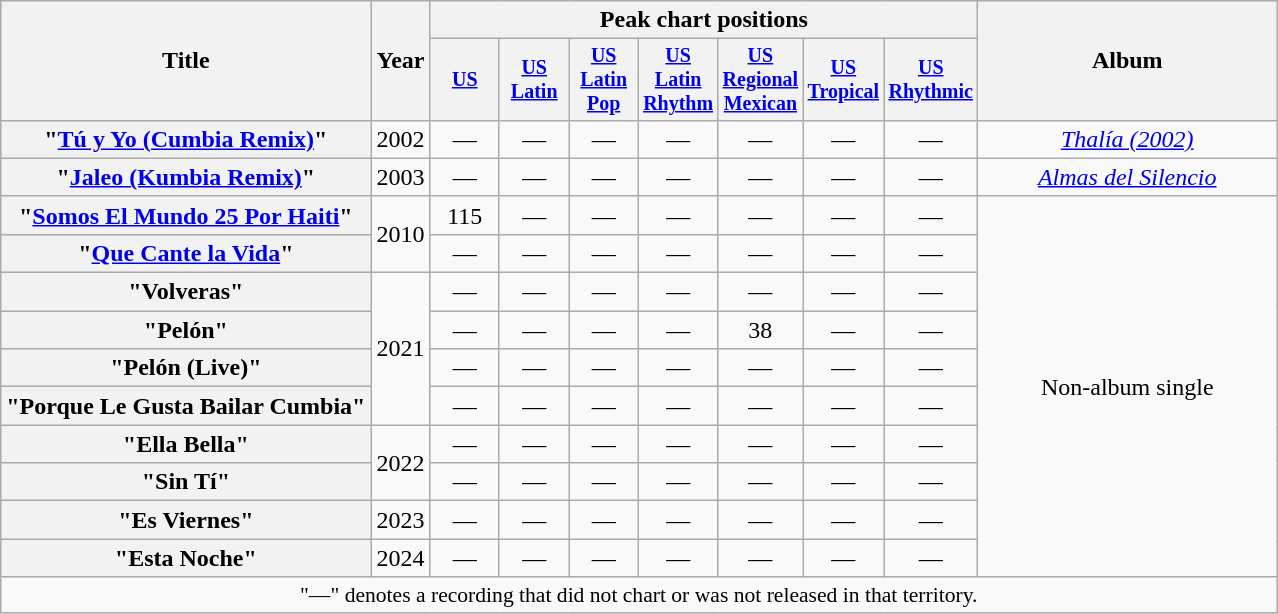<table class="wikitable plainrowheaders" style="text-align:center;">
<tr>
<th rowspan="2" style="width:25,5em;">Title</th>
<th rowspan="2" style="width:1em;">Year</th>
<th colspan="7" style="width:2em;">Peak chart positions</th>
<th rowspan="2" style="width:12em;">Album</th>
</tr>
<tr style="font-size:smaller;">
<th scope="col" style="width:40px;"><a href='#'>US</a></th>
<th scope="col" style="width:40px;"><a href='#'>US<br>Latin</a></th>
<th scope="col" style="width:40px;"><a href='#'>US<br>Latin<br>Pop</a></th>
<th scope="col" style="width:40px;"><a href='#'>US<br>Latin<br>Rhythm</a></th>
<th scope="col" style="width:40px;"><a href='#'>US<br>Regional<br>Mexican</a></th>
<th scope="col" style="width:40px;"><a href='#'>US<br>Tropical</a></th>
<th scope="col" style="width:40px;"><a href='#'>US<br>Rhythmic</a></th>
</tr>
<tr>
<th scope="row">"<a href='#'>Tú y Yo (Cumbia Remix)</a>"<br></th>
<td rowspan="1">2002</td>
<td>—</td>
<td>—</td>
<td>—</td>
<td>—</td>
<td>—</td>
<td>—</td>
<td>—</td>
<td rowspan="1"><em><a href='#'>Thalía (2002)</a></em></td>
</tr>
<tr>
<th scope="row">"<a href='#'>Jaleo (Kumbia Remix)</a>"<br></th>
<td rowspan="1">2003</td>
<td>—</td>
<td>—</td>
<td>—</td>
<td>—</td>
<td>—</td>
<td>—</td>
<td>—</td>
<td rowspan="1"><em><a href='#'>Almas del Silencio</a></em></td>
</tr>
<tr>
<th scope="row">"<a href='#'>Somos El Mundo 25 Por Haiti</a>"<br></th>
<td rowspan="2">2010</td>
<td>115</td>
<td>—</td>
<td>—</td>
<td>—</td>
<td>—</td>
<td>—</td>
<td>—</td>
<td rowspan="10">Non-album single</td>
</tr>
<tr>
<th scope="row">"<a href='#'>Que Cante la Vida</a>"<br></th>
<td>—</td>
<td>—</td>
<td>—</td>
<td>—</td>
<td>—</td>
<td>—</td>
<td>—</td>
</tr>
<tr>
<th scope="row">"Volveras"<br></th>
<td rowspan="4">2021</td>
<td>—</td>
<td>—</td>
<td>—</td>
<td>—</td>
<td>—</td>
<td>—</td>
<td>—</td>
</tr>
<tr>
<th scope="row">"Pelón"<br></th>
<td>—</td>
<td>—</td>
<td>—</td>
<td>—</td>
<td>38</td>
<td>—</td>
<td>—</td>
</tr>
<tr>
<th scope="row">"Pelón (Live)"<br></th>
<td>—</td>
<td>—</td>
<td>—</td>
<td>—</td>
<td>—</td>
<td>—</td>
<td>—</td>
</tr>
<tr>
<th scope="row">"Porque Le Gusta Bailar Cumbia"<br></th>
<td>—</td>
<td>—</td>
<td>—</td>
<td>—</td>
<td>—</td>
<td>—</td>
<td>—</td>
</tr>
<tr>
<th scope="row">"Ella Bella"<br></th>
<td rowspan="2">2022</td>
<td>—</td>
<td>—</td>
<td>—</td>
<td>—</td>
<td>—</td>
<td>—</td>
<td>—</td>
</tr>
<tr>
<th scope="row">"Sin Tí"<br></th>
<td>—</td>
<td>—</td>
<td>—</td>
<td>—</td>
<td>—</td>
<td>—</td>
<td>—</td>
</tr>
<tr>
<th scope="row">"Es Viernes"<br></th>
<td rowspan="1">2023</td>
<td>—</td>
<td>—</td>
<td>—</td>
<td>—</td>
<td>—</td>
<td>—</td>
<td>—</td>
</tr>
<tr>
<th scope="row">"Esta Noche"<br></th>
<td rowspan="1">2024</td>
<td>—</td>
<td>—</td>
<td>—</td>
<td>—</td>
<td>—</td>
<td>—</td>
<td>—</td>
</tr>
<tr>
<td colspan="12" style="font-size:90%">"—" denotes a recording that did not chart or was not released in that territory.</td>
</tr>
</table>
